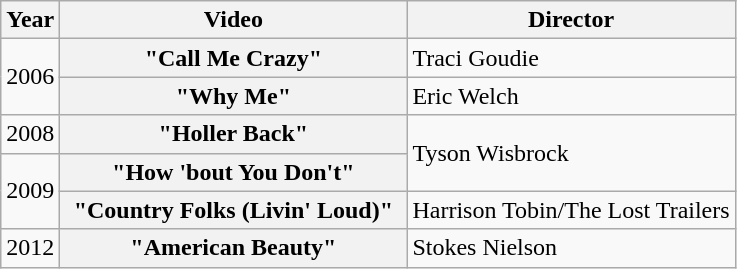<table class="wikitable plainrowheaders">
<tr>
<th>Year</th>
<th style="width:14em;">Video</th>
<th>Director</th>
</tr>
<tr>
<td rowspan="2">2006</td>
<th scope="row">"Call Me Crazy"</th>
<td>Traci Goudie</td>
</tr>
<tr>
<th scope="row">"Why Me"</th>
<td>Eric Welch</td>
</tr>
<tr>
<td>2008</td>
<th scope="row">"Holler Back"</th>
<td rowspan="2">Tyson Wisbrock</td>
</tr>
<tr>
<td rowspan="2">2009</td>
<th scope="row">"How 'bout You Don't"</th>
</tr>
<tr>
<th scope="row">"Country Folks (Livin' Loud)"</th>
<td>Harrison Tobin/The Lost Trailers</td>
</tr>
<tr>
<td>2012</td>
<th scope="row">"American Beauty"</th>
<td>Stokes Nielson</td>
</tr>
</table>
